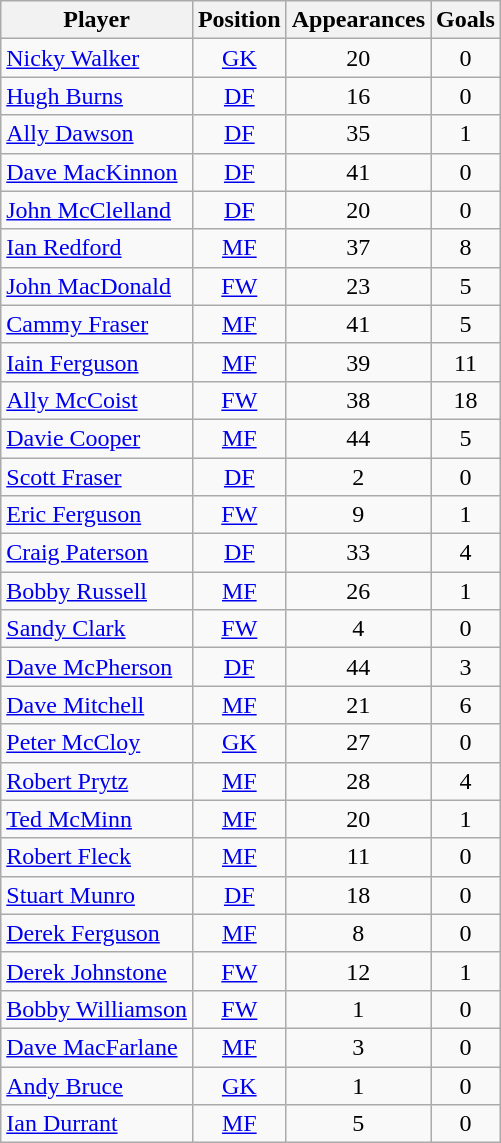<table class="wikitable sortable" style="text-align: center;">
<tr>
<th>Player</th>
<th>Position</th>
<th>Appearances</th>
<th>Goals</th>
</tr>
<tr>
<td align="left"> <a href='#'>Nicky Walker</a></td>
<td><a href='#'>GK</a></td>
<td>20</td>
<td>0</td>
</tr>
<tr>
<td align="left"> <a href='#'>Hugh Burns</a></td>
<td><a href='#'>DF</a></td>
<td>16</td>
<td>0</td>
</tr>
<tr>
<td align="left"> <a href='#'>Ally Dawson</a></td>
<td><a href='#'>DF</a></td>
<td>35</td>
<td>1</td>
</tr>
<tr>
<td align="left"> <a href='#'>Dave MacKinnon</a></td>
<td><a href='#'>DF</a></td>
<td>41</td>
<td>0</td>
</tr>
<tr>
<td align="left"> <a href='#'>John McClelland</a></td>
<td><a href='#'>DF</a></td>
<td>20</td>
<td>0</td>
</tr>
<tr>
<td align="left"> <a href='#'>Ian Redford</a></td>
<td><a href='#'>MF</a></td>
<td>37</td>
<td>8</td>
</tr>
<tr>
<td align="left"> <a href='#'>John MacDonald</a></td>
<td><a href='#'>FW</a></td>
<td>23</td>
<td>5</td>
</tr>
<tr>
<td align="left"> <a href='#'>Cammy Fraser</a></td>
<td><a href='#'>MF</a></td>
<td>41</td>
<td>5</td>
</tr>
<tr>
<td align="left"> <a href='#'>Iain Ferguson</a></td>
<td><a href='#'>MF</a></td>
<td>39</td>
<td>11</td>
</tr>
<tr>
<td align="left"> <a href='#'>Ally McCoist</a></td>
<td><a href='#'>FW</a></td>
<td>38</td>
<td>18</td>
</tr>
<tr>
<td align="left"> <a href='#'>Davie Cooper</a></td>
<td><a href='#'>MF</a></td>
<td>44</td>
<td>5</td>
</tr>
<tr>
<td align="left"> <a href='#'>Scott Fraser</a></td>
<td><a href='#'>DF</a></td>
<td>2</td>
<td>0</td>
</tr>
<tr>
<td align="left"> <a href='#'>Eric Ferguson</a></td>
<td><a href='#'>FW</a></td>
<td>9</td>
<td>1</td>
</tr>
<tr>
<td align="left"> <a href='#'>Craig Paterson</a></td>
<td><a href='#'>DF</a></td>
<td>33</td>
<td>4</td>
</tr>
<tr>
<td align="left"> <a href='#'>Bobby Russell</a></td>
<td><a href='#'>MF</a></td>
<td>26</td>
<td>1</td>
</tr>
<tr>
<td align="left"> <a href='#'>Sandy Clark</a></td>
<td><a href='#'>FW</a></td>
<td>4</td>
<td>0</td>
</tr>
<tr>
<td align="left"> <a href='#'>Dave McPherson</a></td>
<td><a href='#'>DF</a></td>
<td>44</td>
<td>3</td>
</tr>
<tr>
<td align="left"> <a href='#'>Dave Mitchell</a></td>
<td><a href='#'>MF</a></td>
<td>21</td>
<td>6</td>
</tr>
<tr>
<td align="left"> <a href='#'>Peter McCloy</a></td>
<td><a href='#'>GK</a></td>
<td>27</td>
<td>0</td>
</tr>
<tr>
<td align="left"> <a href='#'>Robert Prytz</a></td>
<td><a href='#'>MF</a></td>
<td>28</td>
<td>4</td>
</tr>
<tr>
<td align="left"> <a href='#'>Ted McMinn</a></td>
<td><a href='#'>MF</a></td>
<td>20</td>
<td>1</td>
</tr>
<tr>
<td align="left"> <a href='#'>Robert Fleck</a></td>
<td><a href='#'>MF</a></td>
<td>11</td>
<td>0</td>
</tr>
<tr>
<td align="left"> <a href='#'>Stuart Munro</a></td>
<td><a href='#'>DF</a></td>
<td>18</td>
<td>0</td>
</tr>
<tr>
<td align="left"> <a href='#'>Derek Ferguson</a></td>
<td><a href='#'>MF</a></td>
<td>8</td>
<td>0</td>
</tr>
<tr>
<td align="left"> <a href='#'>Derek Johnstone</a></td>
<td><a href='#'>FW</a></td>
<td>12</td>
<td>1</td>
</tr>
<tr>
<td align="left"> <a href='#'>Bobby Williamson</a></td>
<td><a href='#'>FW</a></td>
<td>1</td>
<td>0</td>
</tr>
<tr>
<td align="left"> <a href='#'>Dave MacFarlane</a></td>
<td><a href='#'>MF</a></td>
<td>3</td>
<td>0</td>
</tr>
<tr>
<td align="left"> <a href='#'>Andy Bruce</a></td>
<td><a href='#'>GK</a></td>
<td>1</td>
<td>0</td>
</tr>
<tr>
<td align="left"> <a href='#'>Ian Durrant</a></td>
<td><a href='#'>MF</a></td>
<td>5</td>
<td>0</td>
</tr>
</table>
